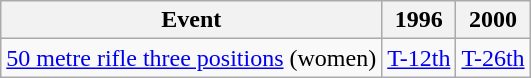<table class="wikitable" style="text-align: center">
<tr>
<th>Event</th>
<th>1996</th>
<th>2000</th>
</tr>
<tr>
<td align=left><a href='#'>50 metre rifle three positions</a> (women)</td>
<td><a href='#'>T-12th</a></td>
<td><a href='#'>T-26th</a></td>
</tr>
</table>
